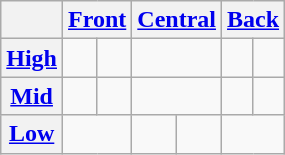<table class="wikitable" style="text-align:center;">
<tr>
<th></th>
<th colspan=2><a href='#'>Front</a></th>
<th colspan=2><a href='#'>Central</a></th>
<th colspan=2><a href='#'>Back</a></th>
</tr>
<tr>
<th><a href='#'>High</a></th>
<td> </td>
<td> </td>
<td colspan=2></td>
<td> </td>
<td> </td>
</tr>
<tr>
<th><a href='#'>Mid</a></th>
<td> </td>
<td> </td>
<td colspan=2></td>
<td> </td>
<td> </td>
</tr>
<tr>
<th><a href='#'>Low</a></th>
<td colspan=2></td>
<td> </td>
<td> </td>
<td colspan=2></td>
</tr>
</table>
